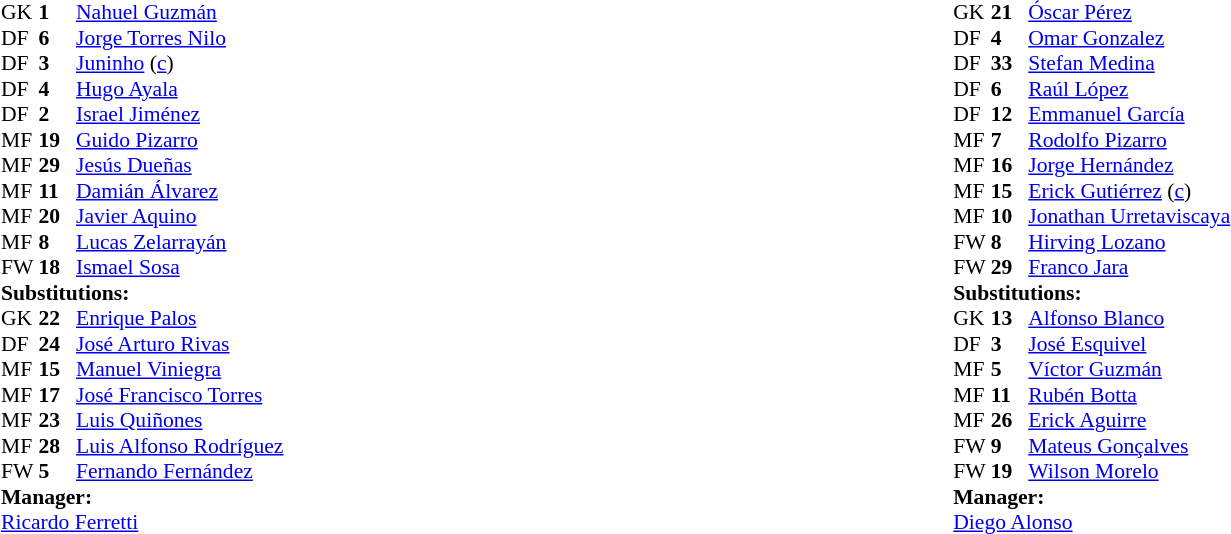<table style="width:100%;">
<tr>
<td valign=top width=50%><br><table style="font-size:90%" cellspacing=0 cellpadding=0 align=center>
<tr>
<th width=25></th>
<th width=25></th>
</tr>
<tr>
<td>GK</td>
<td><strong>1</strong></td>
<td> <a href='#'>Nahuel Guzmán</a></td>
<td></td>
</tr>
<tr>
<td>DF</td>
<td><strong>6</strong></td>
<td> <a href='#'>Jorge Torres Nilo</a></td>
</tr>
<tr>
<td>DF</td>
<td><strong>3</strong></td>
<td> <a href='#'>Juninho</a> (<a href='#'>c</a>)</td>
</tr>
<tr>
<td>DF</td>
<td><strong>4</strong></td>
<td> <a href='#'>Hugo Ayala</a></td>
<td></td>
<td></td>
</tr>
<tr>
<td>DF</td>
<td><strong>2</strong></td>
<td> <a href='#'>Israel Jiménez</a></td>
<td></td>
<td></td>
</tr>
<tr>
<td>MF</td>
<td><strong>19</strong></td>
<td> <a href='#'>Guido Pizarro</a></td>
<td></td>
</tr>
<tr>
<td>MF</td>
<td><strong>29</strong></td>
<td> <a href='#'>Jesús Dueñas</a></td>
<td></td>
</tr>
<tr>
<td>MF</td>
<td><strong>11</strong></td>
<td> <a href='#'>Damián Álvarez</a></td>
</tr>
<tr>
<td>MF</td>
<td><strong>20</strong></td>
<td> <a href='#'>Javier Aquino</a></td>
<td></td>
</tr>
<tr>
<td>MF</td>
<td><strong>8</strong></td>
<td> <a href='#'>Lucas Zelarrayán</a></td>
<td></td>
<td></td>
</tr>
<tr>
<td>FW</td>
<td><strong>18</strong></td>
<td> <a href='#'>Ismael Sosa</a></td>
</tr>
<tr>
<td colspan=3><strong>Substitutions:</strong></td>
</tr>
<tr>
<td>GK</td>
<td><strong>22</strong></td>
<td> <a href='#'>Enrique Palos</a></td>
</tr>
<tr>
<td>DF</td>
<td><strong>24</strong></td>
<td> <a href='#'>José Arturo Rivas</a></td>
</tr>
<tr>
<td>MF</td>
<td><strong>15</strong></td>
<td> <a href='#'>Manuel Viniegra</a></td>
<td></td>
<td></td>
</tr>
<tr>
<td>MF</td>
<td><strong>17</strong></td>
<td> <a href='#'>José Francisco Torres</a></td>
<td></td>
<td></td>
</tr>
<tr>
<td>MF</td>
<td><strong>23</strong></td>
<td> <a href='#'>Luis Quiñones</a></td>
<td></td>
<td></td>
</tr>
<tr>
<td>MF</td>
<td><strong>28</strong></td>
<td> <a href='#'>Luis Alfonso Rodríguez</a></td>
</tr>
<tr>
<td>FW</td>
<td><strong>5</strong></td>
<td> <a href='#'>Fernando Fernández</a></td>
</tr>
<tr>
<td colspan=3><strong>Manager:</strong></td>
</tr>
<tr>
<td colspan=4> <a href='#'>Ricardo Ferretti</a></td>
</tr>
</table>
</td>
<td valign=top></td>
<td valign=top width=50%><br><table style="font-size:90%" cellspacing=0 cellpadding=0 align=center>
<tr>
<th width=25></th>
<th width=25></th>
</tr>
<tr>
<td>GK</td>
<td><strong>21</strong></td>
<td> <a href='#'>Óscar Pérez</a></td>
</tr>
<tr>
<td>DF</td>
<td><strong>4</strong></td>
<td> <a href='#'>Omar Gonzalez</a></td>
<td></td>
</tr>
<tr>
<td>DF</td>
<td><strong>33</strong></td>
<td> <a href='#'>Stefan Medina</a></td>
<td></td>
</tr>
<tr>
<td>DF</td>
<td><strong>6</strong></td>
<td> <a href='#'>Raúl López</a></td>
<td></td>
<td></td>
</tr>
<tr>
<td>DF</td>
<td><strong>12</strong></td>
<td> <a href='#'>Emmanuel García</a></td>
</tr>
<tr>
<td>MF</td>
<td><strong>7</strong></td>
<td> <a href='#'>Rodolfo Pizarro</a></td>
</tr>
<tr>
<td>MF</td>
<td><strong>16</strong></td>
<td> <a href='#'>Jorge Hernández</a></td>
<td></td>
</tr>
<tr>
<td>MF</td>
<td><strong>15</strong></td>
<td> <a href='#'>Erick Gutiérrez</a> (<a href='#'>c</a>)</td>
<td></td>
<td></td>
</tr>
<tr>
<td>MF</td>
<td><strong>10</strong></td>
<td> <a href='#'>Jonathan Urretaviscaya</a></td>
<td></td>
<td></td>
</tr>
<tr>
<td>FW</td>
<td><strong>8</strong></td>
<td> <a href='#'>Hirving Lozano</a></td>
</tr>
<tr>
<td>FW</td>
<td><strong>29</strong></td>
<td> <a href='#'>Franco Jara</a></td>
</tr>
<tr>
<td colspan=3><strong>Substitutions:</strong></td>
</tr>
<tr>
<td>GK</td>
<td><strong>13</strong></td>
<td> <a href='#'>Alfonso Blanco</a></td>
</tr>
<tr>
<td>DF</td>
<td><strong>3</strong></td>
<td> <a href='#'>José Esquivel</a></td>
</tr>
<tr>
<td>MF</td>
<td><strong>5</strong></td>
<td> <a href='#'>Víctor Guzmán</a></td>
</tr>
<tr>
<td>MF</td>
<td><strong>11</strong></td>
<td> <a href='#'>Rubén Botta</a></td>
<td></td>
<td></td>
</tr>
<tr>
<td>MF</td>
<td><strong>26</strong></td>
<td> <a href='#'>Erick Aguirre</a></td>
</tr>
<tr>
<td>FW</td>
<td><strong>9</strong></td>
<td> <a href='#'>Mateus Gonçalves</a></td>
<td></td>
<td></td>
</tr>
<tr>
<td>FW</td>
<td><strong>19</strong></td>
<td> <a href='#'>Wilson Morelo</a></td>
<td></td>
<td></td>
</tr>
<tr>
<td colspan=3><strong>Manager:</strong></td>
</tr>
<tr>
<td colspan=4> <a href='#'>Diego Alonso</a></td>
</tr>
</table>
</td>
</tr>
</table>
